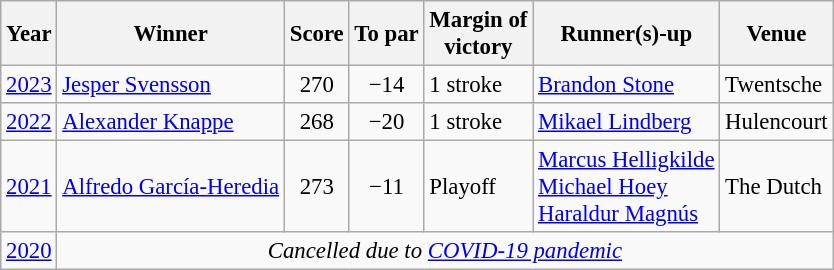<table class=wikitable style="font-size:95%">
<tr>
<th>Year</th>
<th>Winner</th>
<th>Score</th>
<th>To par</th>
<th>Margin of<br>victory</th>
<th>Runner(s)-up</th>
<th>Venue</th>
</tr>
<tr>
<td><a href='#'>2023</a></td>
<td> <a href='#'>Jesper Svensson</a></td>
<td align=center>270</td>
<td align=center>−14</td>
<td>1 stroke</td>
<td> <a href='#'>Brandon Stone</a></td>
<td>Twentsche</td>
</tr>
<tr>
<td><a href='#'>2022</a></td>
<td> <a href='#'>Alexander Knappe</a></td>
<td align=center>268</td>
<td align=center>−20</td>
<td>1 stroke</td>
<td> <a href='#'>Mikael Lindberg</a></td>
<td>Hulencourt</td>
</tr>
<tr>
<td><a href='#'>2021</a></td>
<td> <a href='#'>Alfredo García-Heredia</a></td>
<td align=center>273</td>
<td align=center>−11</td>
<td>Playoff</td>
<td> <a href='#'>Marcus Helligkilde</a><br> <a href='#'>Michael Hoey</a><br> <a href='#'>Haraldur Magnús</a></td>
<td>The Dutch</td>
</tr>
<tr>
<td><a href='#'>2020</a></td>
<td colspan=6 align=center><em>Cancelled due to <a href='#'>COVID-19 pandemic</a></em></td>
</tr>
</table>
